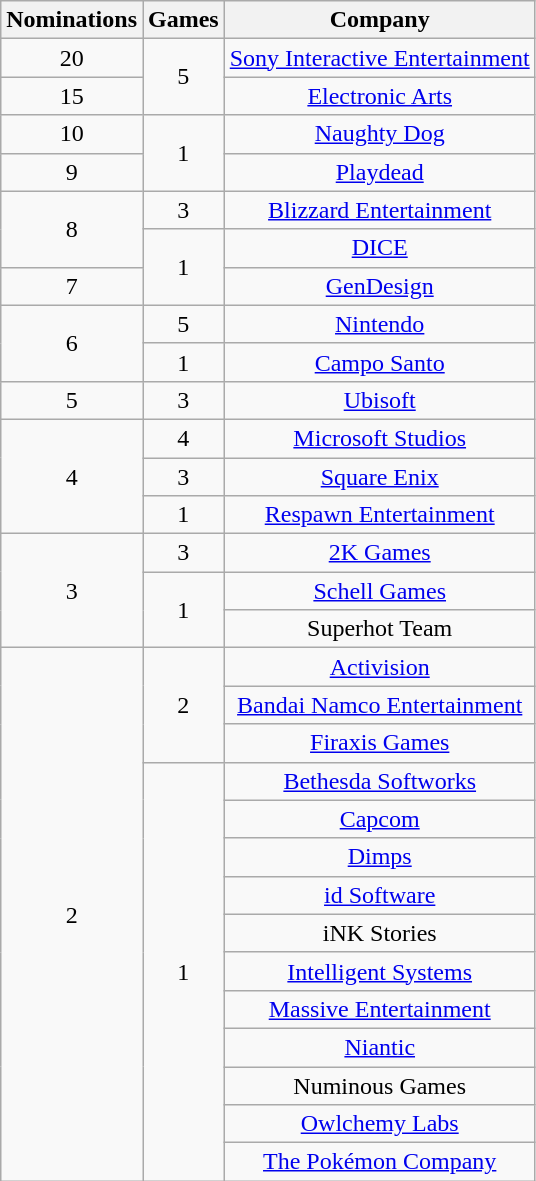<table class="wikitable floatright" rowspan="2" style="text-align:center;" background: #f6e39c;>
<tr>
<th scope="col">Nominations</th>
<th scope="col">Games</th>
<th scope="col">Company</th>
</tr>
<tr>
<td>20</td>
<td rowspan=2>5</td>
<td><a href='#'>Sony Interactive Entertainment</a></td>
</tr>
<tr>
<td>15</td>
<td><a href='#'>Electronic Arts</a></td>
</tr>
<tr>
<td>10</td>
<td rowspan=2>1</td>
<td><a href='#'>Naughty Dog</a></td>
</tr>
<tr>
<td>9</td>
<td><a href='#'>Playdead</a></td>
</tr>
<tr>
<td rowspan=2>8</td>
<td>3</td>
<td><a href='#'>Blizzard Entertainment</a></td>
</tr>
<tr>
<td rowspan=2>1</td>
<td><a href='#'>DICE</a></td>
</tr>
<tr>
<td>7</td>
<td><a href='#'>GenDesign</a></td>
</tr>
<tr>
<td rowspan=2>6</td>
<td>5</td>
<td><a href='#'>Nintendo</a></td>
</tr>
<tr>
<td>1</td>
<td><a href='#'>Campo Santo</a></td>
</tr>
<tr>
<td>5</td>
<td>3</td>
<td><a href='#'>Ubisoft</a></td>
</tr>
<tr>
<td rowspan=3>4</td>
<td>4</td>
<td><a href='#'>Microsoft Studios</a></td>
</tr>
<tr>
<td>3</td>
<td><a href='#'>Square Enix</a></td>
</tr>
<tr>
<td>1</td>
<td><a href='#'>Respawn Entertainment</a></td>
</tr>
<tr>
<td rowspan=3>3</td>
<td>3</td>
<td><a href='#'>2K Games</a></td>
</tr>
<tr>
<td rowspan=2>1</td>
<td><a href='#'>Schell Games</a></td>
</tr>
<tr>
<td>Superhot Team</td>
</tr>
<tr>
<td rowspan=14>2</td>
<td rowspan=3>2</td>
<td><a href='#'>Activision</a></td>
</tr>
<tr>
<td><a href='#'>Bandai Namco Entertainment</a></td>
</tr>
<tr>
<td><a href='#'>Firaxis Games</a></td>
</tr>
<tr>
<td rowspan=11>1</td>
<td><a href='#'>Bethesda Softworks</a></td>
</tr>
<tr>
<td><a href='#'>Capcom</a></td>
</tr>
<tr>
<td><a href='#'>Dimps</a></td>
</tr>
<tr>
<td><a href='#'>id Software</a></td>
</tr>
<tr>
<td>iNK Stories</td>
</tr>
<tr>
<td><a href='#'>Intelligent Systems</a></td>
</tr>
<tr>
<td><a href='#'>Massive Entertainment</a></td>
</tr>
<tr>
<td><a href='#'>Niantic</a></td>
</tr>
<tr>
<td>Numinous Games</td>
</tr>
<tr>
<td><a href='#'>Owlchemy Labs</a></td>
</tr>
<tr>
<td><a href='#'>The Pokémon Company</a></td>
</tr>
</table>
